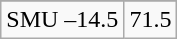<table class="wikitable">
<tr align="center">
</tr>
<tr align="center">
<td>SMU –14.5</td>
<td>71.5</td>
</tr>
</table>
